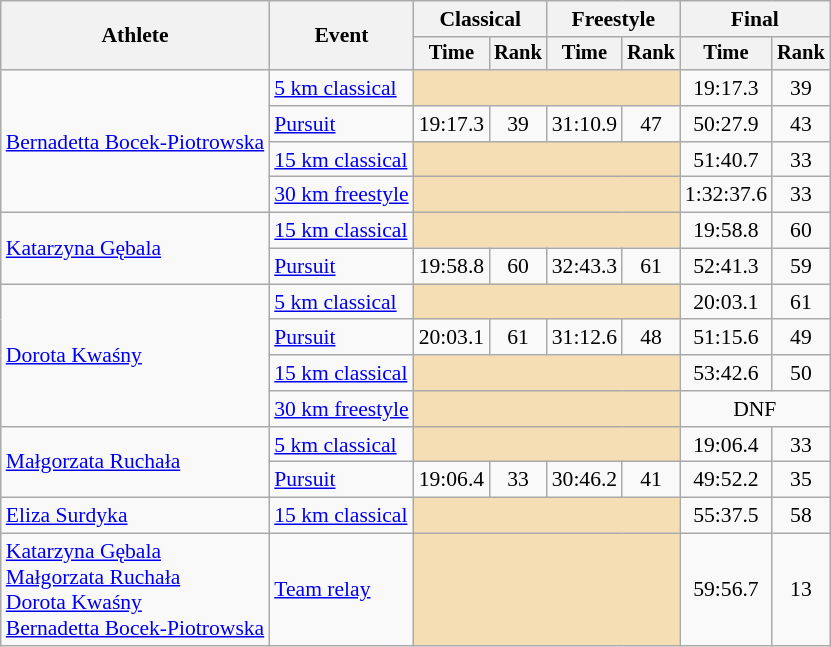<table class="wikitable" style="font-size:90%">
<tr>
<th rowspan=2>Athlete</th>
<th rowspan=2>Event</th>
<th colspan=2>Classical</th>
<th colspan=2>Freestyle</th>
<th colspan=2>Final</th>
</tr>
<tr style="font-size: 95%">
<th>Time</th>
<th>Rank</th>
<th>Time</th>
<th>Rank</th>
<th>Time</th>
<th>Rank</th>
</tr>
<tr align=center>
<td align=left rowspan=4><a href='#'>Bernadetta Bocek-Piotrowska</a></td>
<td align=left><a href='#'>5 km classical</a></td>
<td colspan="4" bgcolor="wheat"></td>
<td>19:17.3</td>
<td>39</td>
</tr>
<tr align=center>
<td align=left><a href='#'>Pursuit</a></td>
<td>19:17.3</td>
<td>39</td>
<td>31:10.9</td>
<td>47</td>
<td>50:27.9</td>
<td>43</td>
</tr>
<tr align=center>
<td align=left><a href='#'>15 km classical</a></td>
<td colspan="4" bgcolor="wheat"></td>
<td>51:40.7</td>
<td>33</td>
</tr>
<tr align=center>
<td align=left rowspan=1><a href='#'>30 km freestyle</a></td>
<td colspan="4" bgcolor="wheat"></td>
<td>1:32:37.6</td>
<td>33</td>
</tr>
<tr align=center>
<td align=left rowspan=2><a href='#'>Katarzyna Gębala</a></td>
<td align=left><a href='#'>15 km classical</a></td>
<td colspan="4" bgcolor="wheat"></td>
<td>19:58.8</td>
<td>60</td>
</tr>
<tr align=center>
<td align=left><a href='#'>Pursuit</a></td>
<td>19:58.8</td>
<td>60</td>
<td>32:43.3</td>
<td>61</td>
<td>52:41.3</td>
<td>59</td>
</tr>
<tr align=center>
<td align=left rowspan=4><a href='#'>Dorota Kwaśny</a></td>
<td align=left><a href='#'>5 km classical</a></td>
<td colspan="4" bgcolor="wheat"></td>
<td>20:03.1</td>
<td>61</td>
</tr>
<tr align=center>
<td align=left><a href='#'>Pursuit</a></td>
<td>20:03.1</td>
<td>61</td>
<td>31:12.6</td>
<td>48</td>
<td>51:15.6</td>
<td>49</td>
</tr>
<tr align=center>
<td align=left><a href='#'>15 km classical</a></td>
<td colspan="4" bgcolor="wheat"></td>
<td>53:42.6</td>
<td>50</td>
</tr>
<tr align=center>
<td align=left rowspan=1><a href='#'>30 km freestyle</a></td>
<td colspan="4" bgcolor="wheat"></td>
<td colspan="2">DNF</td>
</tr>
<tr align=center>
<td align=left rowspan=2><a href='#'>Małgorzata Ruchała</a></td>
<td align=left><a href='#'>5 km classical</a></td>
<td colspan="4" bgcolor="wheat"></td>
<td>19:06.4</td>
<td>33</td>
</tr>
<tr align=center>
<td align=left><a href='#'>Pursuit</a></td>
<td>19:06.4</td>
<td>33</td>
<td>30:46.2</td>
<td>41</td>
<td>49:52.2</td>
<td>35</td>
</tr>
<tr align=center>
<td align=left rowspan=1><a href='#'>Eliza Surdyka</a></td>
<td align=left><a href='#'>15 km classical</a></td>
<td colspan="4" bgcolor="wheat"></td>
<td>55:37.5</td>
<td>58</td>
</tr>
<tr align=center>
<td align=left rowspan=1><a href='#'>Katarzyna Gębala</a><br><a href='#'>Małgorzata Ruchała</a><br><a href='#'>Dorota Kwaśny</a><br><a href='#'>Bernadetta Bocek-Piotrowska</a></td>
<td align=left><a href='#'>Team relay</a></td>
<td colspan="4" bgcolor="wheat"></td>
<td>59:56.7</td>
<td>13</td>
</tr>
</table>
